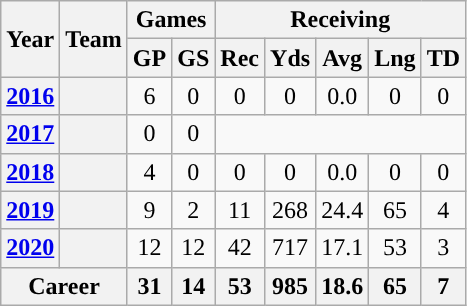<table class="wikitable" style="text-align:center;">
<tr>
<th rowspan="2">Year</th>
<th rowspan="2">Team</th>
<th colspan="2">Games</th>
<th colspan="5">Receiving</th>
</tr>
<tr>
<th>GP</th>
<th>GS</th>
<th>Rec</th>
<th>Yds</th>
<th>Avg</th>
<th>Lng</th>
<th>TD</th>
</tr>
<tr>
<th><a href='#'>2016</a></th>
<th><a href='#'></a></th>
<td>6</td>
<td>0</td>
<td>0</td>
<td>0</td>
<td>0.0</td>
<td>0</td>
<td>0</td>
</tr>
<tr>
<th><a href='#'>2017</a></th>
<th><a href='#'></a></th>
<td>0</td>
<td>0</td>
<td colspan="5"></td>
</tr>
<tr>
<th><a href='#'>2018</a></th>
<th><a href='#'></a></th>
<td>4</td>
<td>0</td>
<td>0</td>
<td>0</td>
<td>0.0</td>
<td>0</td>
<td>0</td>
</tr>
<tr>
<th><a href='#'>2019</a></th>
<th><a href='#'></a></th>
<td>9</td>
<td>2</td>
<td>11</td>
<td>268</td>
<td>24.4</td>
<td>65</td>
<td>4</td>
</tr>
<tr>
<th><a href='#'>2020</a></th>
<th><a href='#'></a></th>
<td>12</td>
<td>12</td>
<td>42</td>
<td>717</td>
<td>17.1</td>
<td>53</td>
<td>3</td>
</tr>
<tr>
<th align=center colspan="2">Career</th>
<th>31</th>
<th>14</th>
<th>53</th>
<th>985</th>
<th>18.6</th>
<th>65</th>
<th>7</th>
</tr>
</table>
